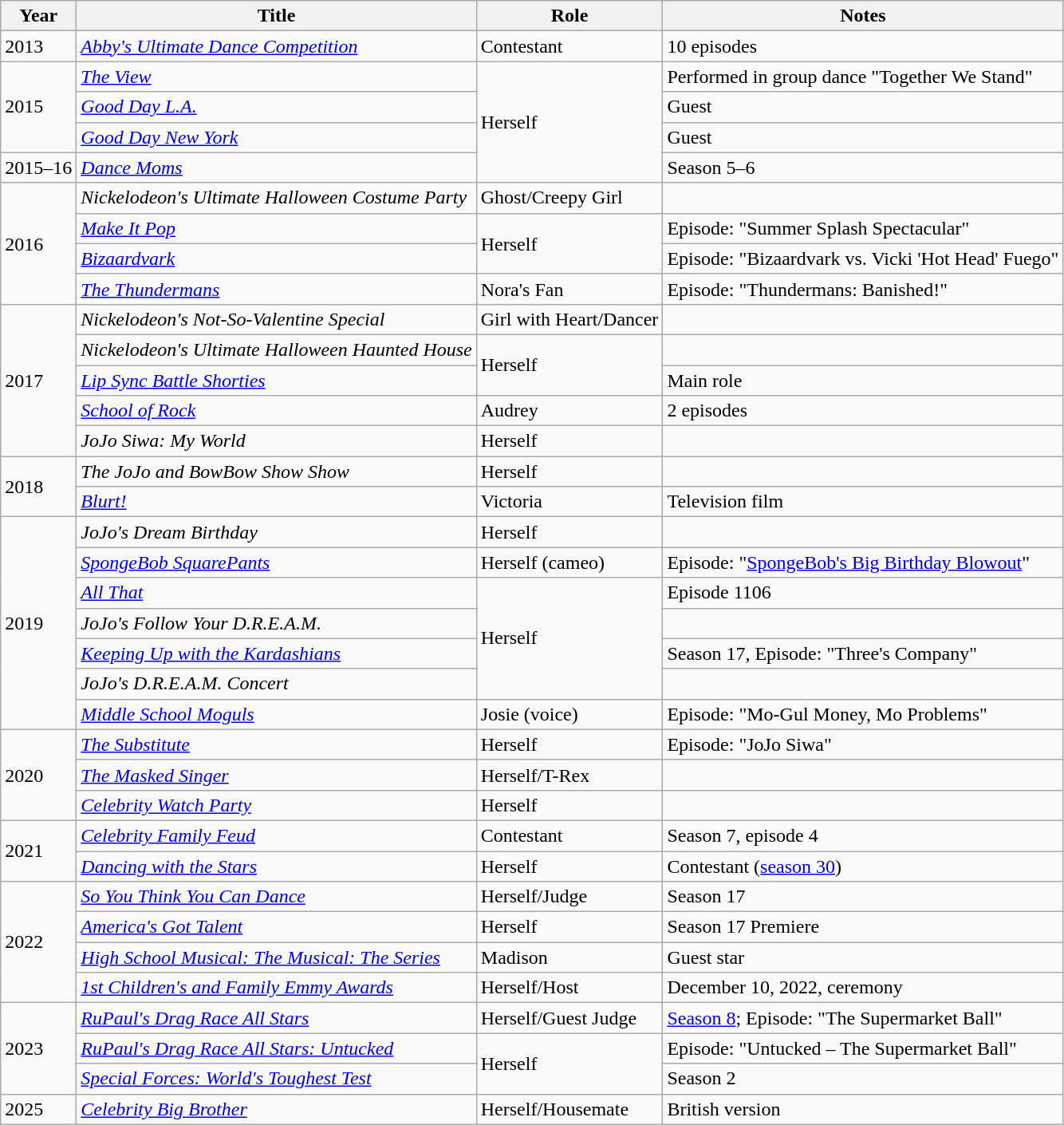<table class="wikitable sortable">
<tr>
<th>Year</th>
<th>Title</th>
<th>Role</th>
<th>Notes</th>
</tr>
<tr>
<td>2013</td>
<td><em><a href='#'>Abby's Ultimate Dance Competition</a></em></td>
<td>Contestant</td>
<td>10 episodes</td>
</tr>
<tr>
<td rowspan="3">2015</td>
<td><em><a href='#'>The View</a></em></td>
<td rowspan="4">Herself</td>
<td>Performed in group dance "Together We Stand"</td>
</tr>
<tr>
<td><em><a href='#'>Good Day L.A.</a></em></td>
<td>Guest</td>
</tr>
<tr>
<td><em><a href='#'>Good Day New York</a></em></td>
<td>Guest</td>
</tr>
<tr>
<td>2015–16</td>
<td><em><a href='#'>Dance Moms</a></em></td>
<td>Season 5–6</td>
</tr>
<tr>
<td rowspan="4">2016</td>
<td><em>Nickelodeon's Ultimate Halloween Costume Party</em></td>
<td>Ghost/Creepy Girl</td>
<td></td>
</tr>
<tr>
<td><em><a href='#'>Make It Pop</a></em></td>
<td rowspan="2">Herself</td>
<td>Episode: "Summer Splash Spectacular"</td>
</tr>
<tr>
<td><em><a href='#'>Bizaardvark</a></em></td>
<td>Episode: "Bizaardvark vs. Vicki 'Hot Head' Fuego"</td>
</tr>
<tr>
<td><em><a href='#'>The Thundermans</a></em></td>
<td>Nora's Fan</td>
<td>Episode: "Thundermans: Banished!"</td>
</tr>
<tr>
<td rowspan="5">2017</td>
<td><em>Nickelodeon's Not-So-Valentine Special</em></td>
<td>Girl with Heart/Dancer</td>
<td></td>
</tr>
<tr>
<td><em>Nickelodeon's Ultimate Halloween Haunted House</em></td>
<td rowspan="2">Herself</td>
<td></td>
</tr>
<tr>
<td><em><a href='#'>Lip Sync Battle Shorties</a></em></td>
<td>Main role</td>
</tr>
<tr>
<td><em><a href='#'>School of Rock</a></em></td>
<td>Audrey</td>
<td>2 episodes</td>
</tr>
<tr>
<td><em>JoJo Siwa: My World</em></td>
<td>Herself</td>
<td></td>
</tr>
<tr>
<td rowspan="2">2018</td>
<td><em>The JoJo and BowBow Show Show</em></td>
<td>Herself</td>
<td></td>
</tr>
<tr>
<td><em><a href='#'>Blurt!</a></em></td>
<td>Victoria</td>
<td>Television film</td>
</tr>
<tr>
<td rowspan="7">2019</td>
<td><em>JoJo's Dream Birthday</em></td>
<td>Herself</td>
<td></td>
</tr>
<tr>
<td><em><a href='#'>SpongeBob SquarePants</a></em></td>
<td>Herself (cameo)</td>
<td>Episode: "<a href='#'>SpongeBob's Big Birthday Blowout</a>"</td>
</tr>
<tr>
<td><em><a href='#'>All That</a></em></td>
<td rowspan="4">Herself</td>
<td>Episode 1106</td>
</tr>
<tr>
<td><em>JoJo's Follow Your D.R.E.A.M.</em></td>
<td></td>
</tr>
<tr>
<td><em><a href='#'>Keeping Up with the Kardashians</a></em></td>
<td>Season 17, Episode: "Three's Company"</td>
</tr>
<tr>
<td><em>JoJo's D.R.E.A.M. Concert</em></td>
<td></td>
</tr>
<tr>
<td><em><a href='#'>Middle School Moguls</a></em></td>
<td>Josie (voice)</td>
<td>Episode: "Mo-Gul Money, Mo Problems"</td>
</tr>
<tr>
<td rowspan="3">2020</td>
<td><em><a href='#'>The Substitute</a></em></td>
<td>Herself</td>
<td>Episode: "JoJo Siwa"</td>
</tr>
<tr>
<td><em><a href='#'>The Masked Singer</a></em></td>
<td>Herself/T-Rex</td>
<td></td>
</tr>
<tr>
<td><em><a href='#'>Celebrity Watch Party</a></em></td>
<td>Herself</td>
<td></td>
</tr>
<tr>
<td rowspan="2">2021</td>
<td><em><a href='#'>Celebrity Family Feud</a></em></td>
<td>Contestant</td>
<td>Season 7, episode 4</td>
</tr>
<tr>
<td><em><a href='#'>Dancing with the Stars</a></em></td>
<td>Herself</td>
<td>Contestant (<a href='#'>season 30</a>)</td>
</tr>
<tr>
<td rowspan="4">2022</td>
<td><em><a href='#'>So You Think You Can Dance</a></em></td>
<td>Herself/Judge</td>
<td>Season 17</td>
</tr>
<tr>
<td><em><a href='#'>America's Got Talent</a></em></td>
<td>Herself</td>
<td>Season 17 Premiere</td>
</tr>
<tr>
<td><em><a href='#'>High School Musical: The Musical: The Series</a></em></td>
<td>Madison</td>
<td>Guest star</td>
</tr>
<tr>
<td><em><a href='#'>1st Children's and Family Emmy Awards</a></em></td>
<td>Herself/Host</td>
<td>December 10, 2022, ceremony</td>
</tr>
<tr>
<td rowspan="3">2023</td>
<td><em><a href='#'>RuPaul's Drag Race All Stars</a></em></td>
<td>Herself/Guest Judge</td>
<td><a href='#'>Season 8</a>; Episode: "The Supermarket Ball"</td>
</tr>
<tr>
<td><em><a href='#'>RuPaul's Drag Race All Stars: Untucked</a></em></td>
<td rowspan="2">Herself</td>
<td>Episode: "Untucked – The Supermarket Ball"</td>
</tr>
<tr>
<td><em><a href='#'>Special Forces: World's Toughest Test</a></em></td>
<td>Season 2</td>
</tr>
<tr>
<td>2025</td>
<td><em><a href='#'>Celebrity Big Brother</a></em></td>
<td>Herself/Housemate</td>
<td>British version</td>
</tr>
</table>
